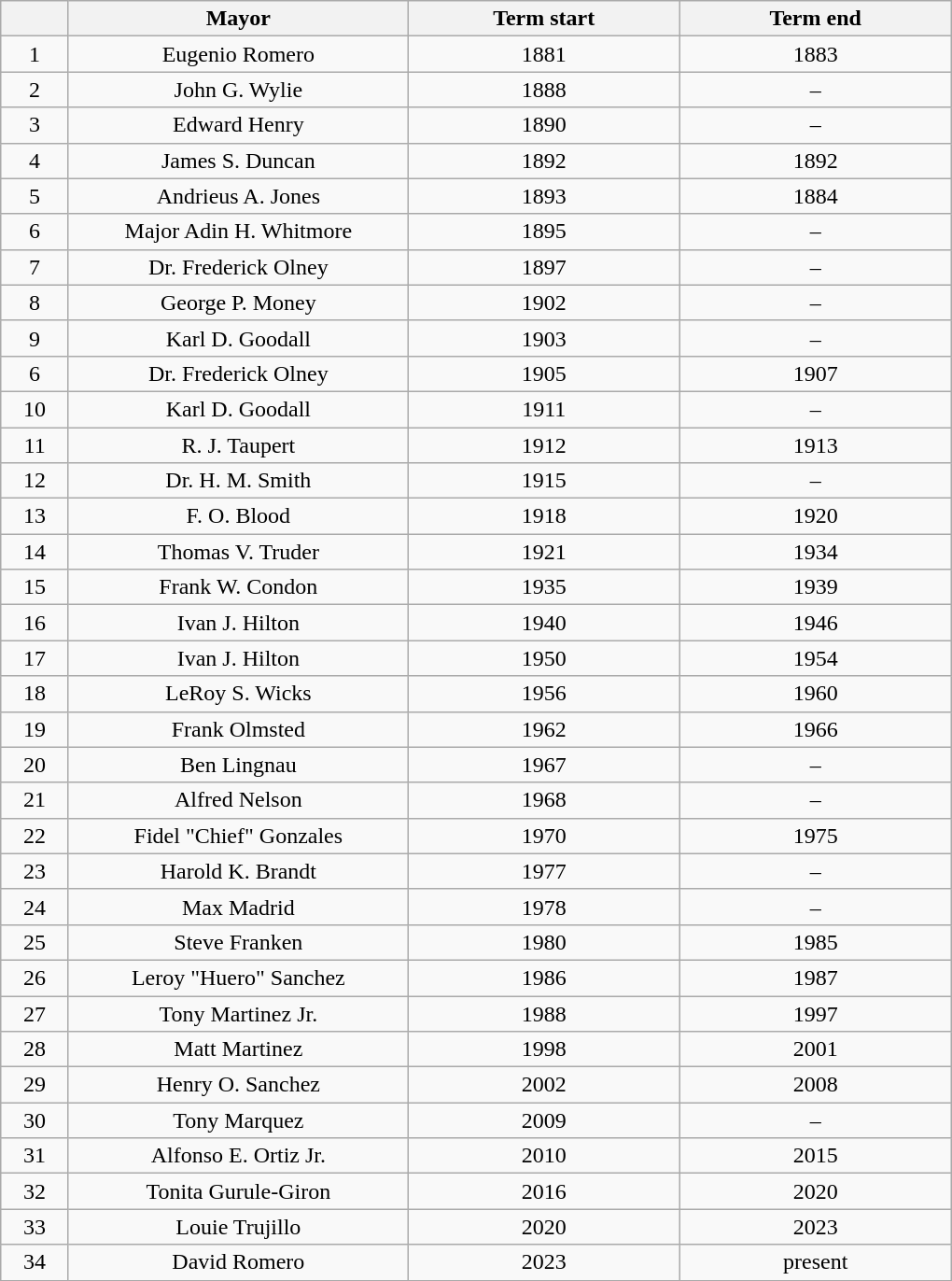<table class="wikitable" style="text-align:center">
<tr>
<th width="5%"></th>
<th width="25%">Mayor</th>
<th width="20%">Term start</th>
<th width="20%">Term end</th>
</tr>
<tr>
<td>1</td>
<td>Eugenio Romero</td>
<td>1881</td>
<td>1883</td>
</tr>
<tr>
<td>2</td>
<td>John G. Wylie</td>
<td>1888</td>
<td>–</td>
</tr>
<tr>
<td>3</td>
<td>Edward Henry</td>
<td>1890</td>
<td>–</td>
</tr>
<tr>
<td>4</td>
<td>James S. Duncan</td>
<td>1892</td>
<td>1892</td>
</tr>
<tr>
<td>5</td>
<td>Andrieus A. Jones</td>
<td>1893</td>
<td>1884</td>
</tr>
<tr>
<td>6</td>
<td>Major Adin H. Whitmore</td>
<td>1895</td>
<td>–</td>
</tr>
<tr>
<td>7</td>
<td>Dr. Frederick Olney</td>
<td>1897</td>
<td>–</td>
</tr>
<tr>
<td>8</td>
<td>George P. Money</td>
<td>1902</td>
<td>–</td>
</tr>
<tr>
<td>9</td>
<td>Karl D. Goodall</td>
<td>1903</td>
<td>–</td>
</tr>
<tr>
<td>6</td>
<td>Dr. Frederick Olney</td>
<td>1905</td>
<td>1907</td>
</tr>
<tr>
<td>10</td>
<td>Karl D. Goodall</td>
<td>1911</td>
<td>–</td>
</tr>
<tr>
<td>11</td>
<td>R. J. Taupert</td>
<td>1912</td>
<td>1913</td>
</tr>
<tr>
<td>12</td>
<td>Dr. H. M. Smith</td>
<td>1915</td>
<td>–</td>
</tr>
<tr>
<td>13</td>
<td>F. O. Blood</td>
<td>1918</td>
<td>1920</td>
</tr>
<tr>
<td>14</td>
<td>Thomas V. Truder</td>
<td>1921</td>
<td>1934</td>
</tr>
<tr>
<td>15</td>
<td>Frank W. Condon</td>
<td>1935</td>
<td>1939</td>
</tr>
<tr>
<td>16</td>
<td>Ivan J. Hilton</td>
<td>1940</td>
<td>1946</td>
</tr>
<tr>
<td>17</td>
<td>Ivan J. Hilton</td>
<td>1950</td>
<td>1954</td>
</tr>
<tr>
<td>18</td>
<td>LeRoy S. Wicks</td>
<td>1956</td>
<td>1960</td>
</tr>
<tr>
<td>19</td>
<td>Frank Olmsted</td>
<td>1962</td>
<td>1966</td>
</tr>
<tr>
<td>20</td>
<td>Ben Lingnau</td>
<td>1967</td>
<td>–</td>
</tr>
<tr>
<td>21</td>
<td>Alfred Nelson</td>
<td>1968</td>
<td>–</td>
</tr>
<tr>
<td>22</td>
<td>Fidel "Chief" Gonzales</td>
<td>1970</td>
<td>1975</td>
</tr>
<tr>
<td>23</td>
<td>Harold K. Brandt</td>
<td>1977</td>
<td>–</td>
</tr>
<tr>
<td>24</td>
<td>Max Madrid</td>
<td>1978</td>
<td>–</td>
</tr>
<tr>
<td>25</td>
<td>Steve Franken</td>
<td>1980</td>
<td>1985</td>
</tr>
<tr>
<td>26</td>
<td>Leroy "Huero" Sanchez</td>
<td>1986</td>
<td>1987</td>
</tr>
<tr>
<td>27</td>
<td>Tony Martinez Jr.</td>
<td>1988</td>
<td>1997</td>
</tr>
<tr>
<td>28</td>
<td>Matt Martinez</td>
<td>1998</td>
<td>2001</td>
</tr>
<tr>
<td>29</td>
<td>Henry O. Sanchez</td>
<td>2002</td>
<td>2008</td>
</tr>
<tr>
<td>30</td>
<td>Tony Marquez</td>
<td>2009</td>
<td>–</td>
</tr>
<tr>
<td>31</td>
<td>Alfonso E. Ortiz Jr.</td>
<td>2010</td>
<td>2015</td>
</tr>
<tr>
<td>32</td>
<td>Tonita Gurule-Giron</td>
<td>2016</td>
<td>2020</td>
</tr>
<tr>
<td>33</td>
<td>Louie Trujillo</td>
<td>2020</td>
<td>2023</td>
</tr>
<tr>
<td>34</td>
<td>David Romero</td>
<td>2023</td>
<td>present</td>
</tr>
<tr>
</tr>
</table>
